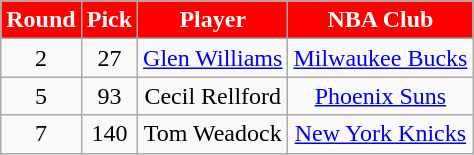<table class="wikitable">
<tr>
<th style="background:red; color:#FFFFFF;">Round</th>
<th style="background:red; color:#FFFFFF;">Pick</th>
<th style="background:red; color:#FFFFFF;">Player</th>
<th style="background:red; color:#FFFFFF;">NBA Club</th>
</tr>
<tr style="text-align:center;">
<td>2</td>
<td>27</td>
<td><a href='#'>Glen Williams</a></td>
<td><a href='#'>Milwaukee Bucks</a></td>
</tr>
<tr style="text-align:center;">
<td>5</td>
<td>93</td>
<td>Cecil Rellford</td>
<td><a href='#'>Phoenix Suns</a></td>
</tr>
<tr style="text-align:center;">
<td>7</td>
<td>140</td>
<td>Tom Weadock</td>
<td><a href='#'>New York Knicks</a></td>
</tr>
</table>
